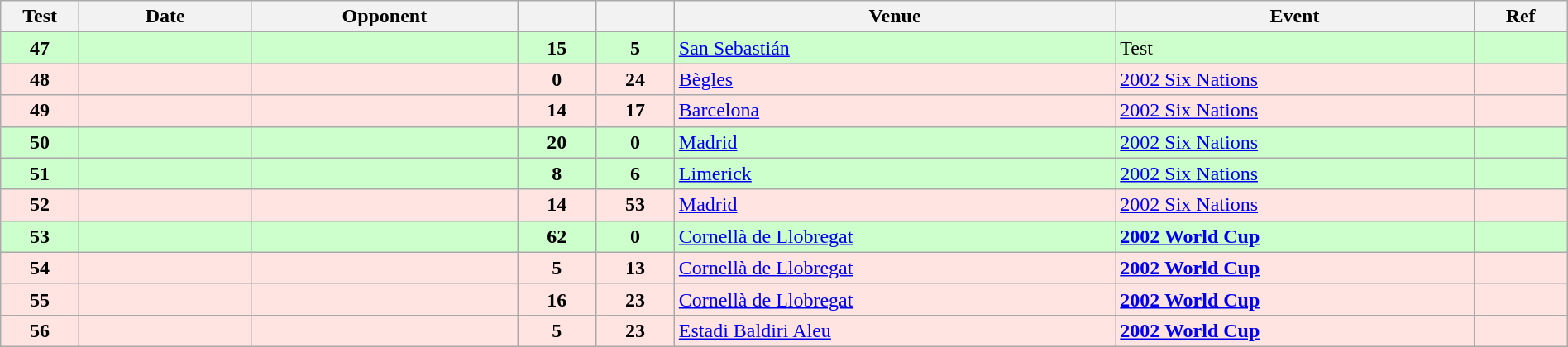<table class="wikitable sortable" style="width:100%">
<tr>
<th style="width:5%">Test</th>
<th style="width:11%">Date</th>
<th style="width:17%">Opponent</th>
<th style="width:5%"></th>
<th style="width:5%"></th>
<th>Venue</th>
<th>Event</th>
<th>Ref</th>
</tr>
<tr bgcolor="#ccffcc">
<td align="center"><strong>47</strong></td>
<td></td>
<td></td>
<td align="center"><strong>15</strong></td>
<td align="center"><strong>5</strong></td>
<td><a href='#'>San Sebastián</a></td>
<td>Test</td>
<td></td>
</tr>
<tr bgcolor="FFE4E1">
<td align="center"><strong>48</strong></td>
<td></td>
<td></td>
<td align="center"><strong>0</strong></td>
<td align="center"><strong>24</strong></td>
<td><a href='#'>Bègles</a></td>
<td><a href='#'>2002 Six Nations</a></td>
<td></td>
</tr>
<tr bgcolor="FFE4E1">
<td align="center"><strong>49</strong></td>
<td></td>
<td></td>
<td align="center"><strong>14</strong></td>
<td align="center"><strong>17</strong></td>
<td><a href='#'>Barcelona</a></td>
<td><a href='#'>2002 Six Nations</a></td>
<td></td>
</tr>
<tr bgcolor="#ccffcc">
<td align="center"><strong>50</strong></td>
<td></td>
<td></td>
<td align="center"><strong>20</strong></td>
<td align="center"><strong>0</strong></td>
<td><a href='#'>Madrid</a></td>
<td><a href='#'>2002 Six Nations</a></td>
<td></td>
</tr>
<tr bgcolor="#ccffcc">
<td align="center"><strong>51</strong></td>
<td></td>
<td></td>
<td align="center"><strong>8</strong></td>
<td align="center"><strong>6</strong></td>
<td><a href='#'>Limerick</a></td>
<td><a href='#'>2002 Six Nations</a></td>
<td></td>
</tr>
<tr bgcolor="FFE4E1">
<td align="center"><strong>52</strong></td>
<td></td>
<td></td>
<td align="center"><strong>14</strong></td>
<td align="center"><strong>53</strong></td>
<td><a href='#'>Madrid</a></td>
<td><a href='#'>2002 Six Nations</a></td>
<td></td>
</tr>
<tr bgcolor="#ccffcc">
<td align="center"><strong>53</strong></td>
<td></td>
<td></td>
<td align="center"><strong>62</strong></td>
<td align="center"><strong>0</strong></td>
<td><a href='#'>Cornellà de Llobregat</a></td>
<td><a href='#'><strong>2002 World Cup</strong></a></td>
<td></td>
</tr>
<tr bgcolor="FFE4E1">
<td align="center"><strong>54</strong></td>
<td></td>
<td></td>
<td align="center"><strong>5</strong></td>
<td align="center"><strong>13</strong></td>
<td><a href='#'>Cornellà de Llobregat</a></td>
<td><a href='#'><strong>2002 World Cup</strong></a></td>
<td></td>
</tr>
<tr bgcolor="FFE4E1">
<td align="center"><strong>55</strong></td>
<td></td>
<td></td>
<td align="center"><strong>16</strong></td>
<td align="center"><strong>23</strong></td>
<td><a href='#'>Cornellà de Llobregat</a></td>
<td><a href='#'><strong>2002 World Cup</strong></a></td>
<td></td>
</tr>
<tr bgcolor="FFE4E1">
<td align="center"><strong>56</strong></td>
<td></td>
<td></td>
<td align="center"><strong>5</strong></td>
<td align="center"><strong>23</strong></td>
<td><a href='#'>Estadi Baldiri Aleu</a></td>
<td><a href='#'><strong>2002 World Cup</strong></a></td>
<td></td>
</tr>
</table>
